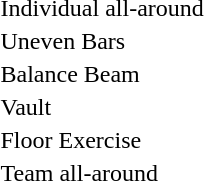<table>
<tr>
<td>Individual all-around</td>
<td></td>
<td></td>
<td></td>
</tr>
<tr>
<td>Uneven Bars</td>
<td> <br></td>
<td></td>
<td></td>
</tr>
<tr>
<td>Balance Beam</td>
<td></td>
<td></td>
<td></td>
</tr>
<tr>
<td>Vault</td>
<td> <br></td>
<td></td>
<td></td>
</tr>
<tr>
<td>Floor Exercise</td>
<td></td>
<td></td>
<td></td>
</tr>
<tr>
<td>Team all-around</td>
<td></td>
<td></td>
<td></td>
</tr>
</table>
